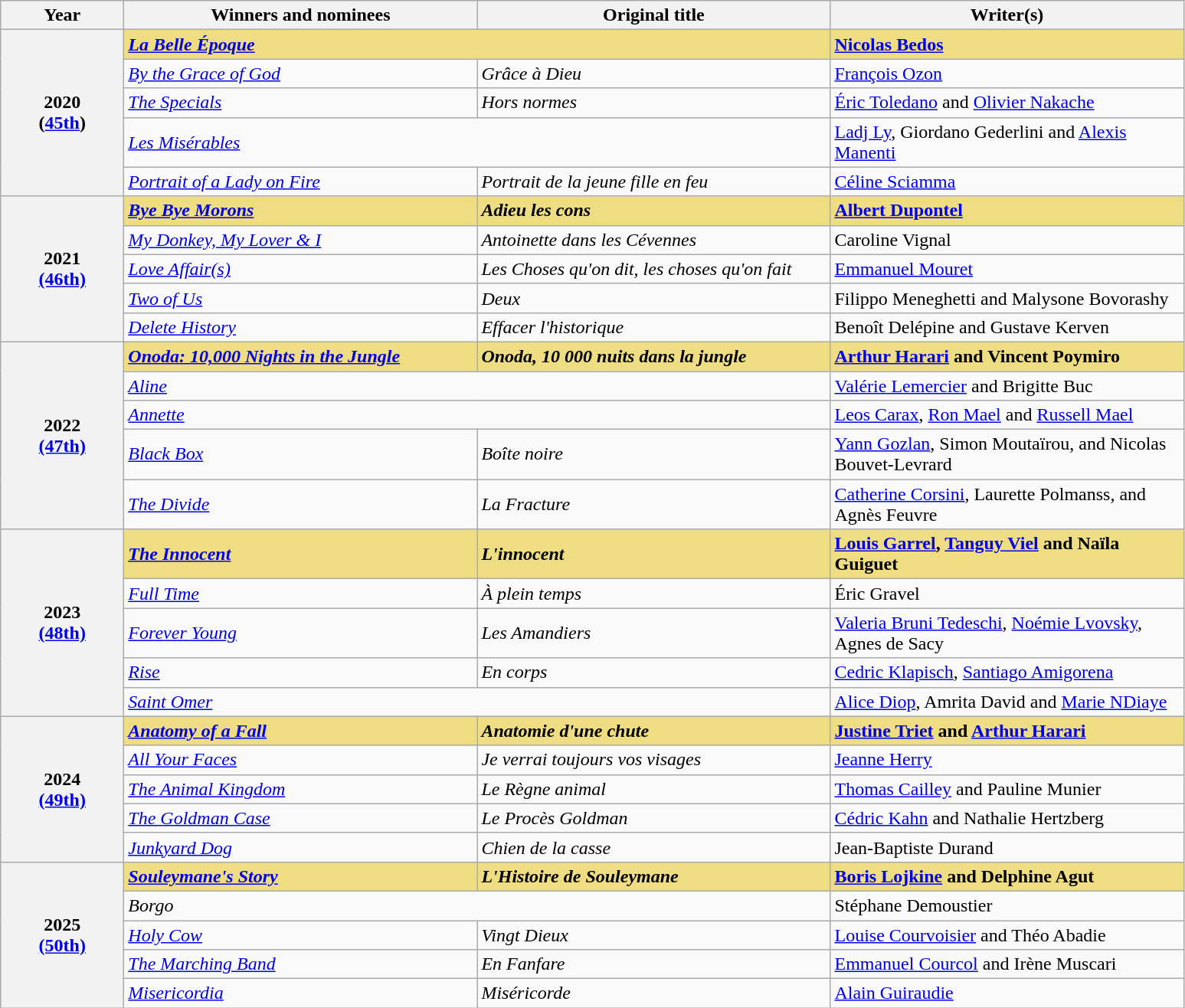<table class="wikitable">
<tr>
<th width="100">Year</th>
<th width="300">Winners and nominees</th>
<th width="300">Original title</th>
<th width="300">Writer(s)</th>
</tr>
<tr>
<th rowspan="5" style="text-align:center;">2020<br>(<a href='#'>45th</a>)</th>
<td colspan="2" style="background:#eedd82;"><em><a href='#'><strong>La Belle Époque</strong></a></em></td>
<td style="background:#eedd82;"><strong><a href='#'>Nicolas Bedos</a></strong></td>
</tr>
<tr>
<td><em><a href='#'>By the Grace of God</a></em></td>
<td><em>Grâce à Dieu</em></td>
<td><a href='#'>François Ozon</a></td>
</tr>
<tr>
<td><em><a href='#'>The Specials</a></em></td>
<td><em>Hors normes</em></td>
<td><a href='#'>Éric Toledano</a> and <a href='#'>Olivier Nakache</a></td>
</tr>
<tr>
<td colspan="2"><em><a href='#'>Les Misérables</a></em></td>
<td><a href='#'>Ladj Ly</a>, Giordano Gederlini and <a href='#'>Alexis Manenti</a></td>
</tr>
<tr>
<td><em><a href='#'>Portrait of a Lady on Fire</a></em></td>
<td><em>Portrait de la jeune fille en feu</em></td>
<td><a href='#'>Céline Sciamma</a></td>
</tr>
<tr>
<th rowspan="5" style="text-align:center;">2021<br><a href='#'>(46th)</a><br></th>
<td style="background:#eedd82;"><strong><em><a href='#'>Bye Bye Morons</a></em></strong></td>
<td style="background:#eedd82;"><strong><em>Adieu les cons</em></strong></td>
<td style="background:#eedd82;"><strong><a href='#'>Albert Dupontel</a></strong></td>
</tr>
<tr>
<td><em><a href='#'>My Donkey, My Lover & I</a></em></td>
<td><em>Antoinette dans les Cévennes</em></td>
<td>Caroline Vignal</td>
</tr>
<tr>
<td><em><a href='#'>Love Affair(s)</a></em></td>
<td><em>Les Choses qu'on dit, les choses qu'on fait</em></td>
<td><a href='#'>Emmanuel Mouret</a></td>
</tr>
<tr>
<td><em><a href='#'>Two of Us</a></em></td>
<td><em>Deux</em></td>
<td>Filippo Meneghetti and Malysone Bovorashy</td>
</tr>
<tr>
<td><em><a href='#'>Delete History</a></em></td>
<td><em>Effacer l'historique</em></td>
<td>Benoît Delépine and Gustave Kerven</td>
</tr>
<tr>
<th rowspan="5" style="text-align:center;">2022<br><a href='#'>(47th)</a></th>
<td style="background:#eedd82;"><strong><em><a href='#'>Onoda: 10,000 Nights in the Jungle</a></em></strong></td>
<td style="background:#eedd82;"><strong><em>Onoda, 10 000 nuits dans la jungle</em></strong></td>
<td style="background:#eedd82;"><strong><a href='#'>Arthur Harari</a> and Vincent Poymiro</strong></td>
</tr>
<tr>
<td colspan="2"><em><a href='#'>Aline</a></em></td>
<td><a href='#'>Valérie Lemercier</a> and Brigitte Buc</td>
</tr>
<tr>
<td colspan="2"><em><a href='#'>Annette</a></em></td>
<td><a href='#'>Leos Carax</a>, <a href='#'>Ron Mael</a> and <a href='#'>Russell Mael</a></td>
</tr>
<tr>
<td><em><a href='#'>Black Box</a></em></td>
<td><em>Boîte noire</em></td>
<td><a href='#'>Yann Gozlan</a>, Simon Moutaïrou, and Nicolas Bouvet-Levrard</td>
</tr>
<tr>
<td><em><a href='#'>The Divide</a></em></td>
<td><em>La Fracture</em></td>
<td><a href='#'>Catherine Corsini</a>, Laurette Polmanss, and Agnès Feuvre</td>
</tr>
<tr>
<th rowspan="5" style="text-align:center;">2023<br><a href='#'>(48th)</a></th>
<td style="background:#eedd82;"><em><a href='#'><strong>The Innocent</strong></a></em></td>
<td style="background:#eedd82;"><strong><em>L'innocent</em></strong></td>
<td style="background:#eedd82;"><strong><a href='#'>Louis Garrel</a>, <a href='#'>Tanguy Viel</a> and Naïla Guiguet</strong></td>
</tr>
<tr>
<td><em><a href='#'>Full Time</a></em></td>
<td><em>À plein temps</em></td>
<td>Éric Gravel</td>
</tr>
<tr>
<td><em><a href='#'>Forever Young</a></em></td>
<td><em>Les Amandiers</em></td>
<td><a href='#'>Valeria Bruni Tedeschi</a>, <a href='#'>Noémie Lvovsky</a>, Agnes de Sacy</td>
</tr>
<tr>
<td><em><a href='#'>Rise</a></em></td>
<td><em>En corps</em></td>
<td><a href='#'>Cedric Klapisch</a>, <a href='#'>Santiago Amigorena</a></td>
</tr>
<tr>
<td colspan="2"><em><a href='#'>Saint Omer</a></em></td>
<td><a href='#'>Alice Diop</a>, Amrita David and <a href='#'>Marie NDiaye</a></td>
</tr>
<tr>
<th rowspan="5">2024 <br><a href='#'>(49th)</a></th>
<td style="background:#eedd82;"><strong><em><a href='#'>Anatomy of a Fall</a></em></strong></td>
<td style="background:#eedd82;"><strong><em>Anatomie d'une chute</em></strong></td>
<td style="background:#eedd82;"><strong><a href='#'>Justine Triet</a> and <a href='#'>Arthur Harari</a></strong></td>
</tr>
<tr>
<td><em><a href='#'>All Your Faces</a></em></td>
<td><em>Je verrai toujours vos visages</em></td>
<td><a href='#'>Jeanne Herry</a></td>
</tr>
<tr>
<td><em><a href='#'>The Animal Kingdom</a></em></td>
<td><em>Le Règne animal</em></td>
<td><a href='#'>Thomas Cailley</a> and Pauline Munier</td>
</tr>
<tr>
<td><em><a href='#'>The Goldman Case</a></em></td>
<td><em>Le Procès Goldman</em></td>
<td><a href='#'>Cédric Kahn</a> and Nathalie Hertzberg</td>
</tr>
<tr>
<td><em><a href='#'>Junkyard Dog</a></em></td>
<td><em>Chien de la casse</em></td>
<td>Jean-Baptiste Durand</td>
</tr>
<tr>
<th rowspan="5">2025<br><a href='#'>(50th)</a></th>
<td style="background:#eedd82;"><strong><em><a href='#'>Souleymane's Story</a></em></strong></td>
<td style="background:#eedd82;"><strong><em>L'Histoire de Souleymane</em></strong></td>
<td style="background:#eedd82;"><strong><a href='#'>Boris Lojkine</a> and Delphine Agut</strong></td>
</tr>
<tr>
<td colspan="2"><em>Borgo</em></td>
<td>Stéphane Demoustier</td>
</tr>
<tr>
<td><em><a href='#'>Holy Cow</a></em></td>
<td><em>Vingt Dieux</em></td>
<td><a href='#'>Louise Courvoisier</a> and Théo Abadie</td>
</tr>
<tr>
<td><em><a href='#'>The Marching Band</a></em></td>
<td><em>En Fanfare</em></td>
<td><a href='#'>Emmanuel Courcol</a> and Irène Muscari</td>
</tr>
<tr>
<td><em><a href='#'>Misericordia</a></em></td>
<td><em>Miséricorde</em></td>
<td><a href='#'>Alain Guiraudie</a></td>
</tr>
</table>
